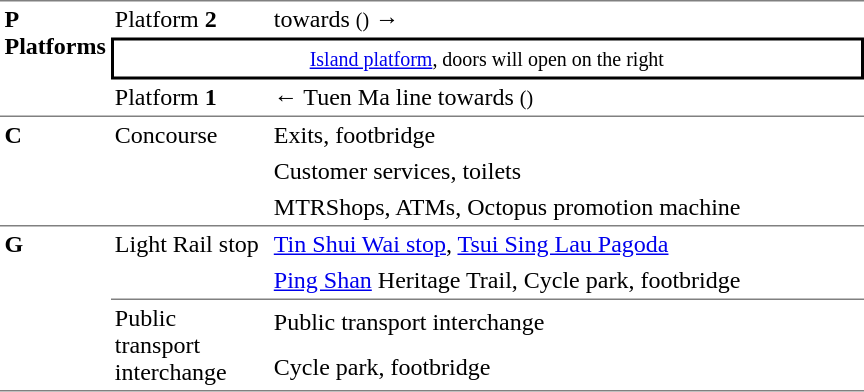<table border=0 cellspacing=0 cellpadding=3>
<tr>
<td style="border-top:solid 1px gray; border-bottom:solid 1px gray;vertical-align:top;" rowspan=3><strong>P<br>Platforms</strong></td>
<td style="border-top:solid 1px gray;width:100px;">Platform <span><strong>2</strong></span></td>
<td style="border-top:solid 1px gray;width:390px;">  towards  <small>()</small> →</td>
</tr>
<tr>
<td style="border-top:solid 2px black;border-right:solid 2px black;border-left:solid 2px black;border-bottom:solid 2px black;text-align:center;" colspan=2><small><a href='#'>Island platform</a>, doors will open on the right</small></td>
</tr>
<tr>
<td style="border-bottom:solid 1px gray;">Platform <span><strong>1</strong></span></td>
<td style="border-bottom:solid 1px gray;">←  Tuen Ma line towards  <small>()</small></td>
</tr>
<tr>
<td style="border-bottom:solid 1px gray;vertical-align:top;" rowspan=3><strong>C</strong></td>
<td style="border-bottom:solid 1px gray;vertical-align:top;" rowspan=3>Concourse</td>
<td>Exits, footbridge</td>
</tr>
<tr>
<td>Customer services, toilets</td>
</tr>
<tr>
<td style="border-bottom:solid 1px gray;">MTRShops, ATMs, Octopus promotion machine</td>
</tr>
<tr>
<td style="border-bottom:solid 1px gray;vertical-align:top;" rowspan=4><strong>G</strong></td>
<td style="border-bottom:solid 1px gray;vertical-align:top;" rowspan=2>Light Rail stop</td>
<td valign=top> <a href='#'>Tin Shui Wai stop</a>, <a href='#'>Tsui Sing Lau Pagoda</a></td>
</tr>
<tr>
<td style="border-bottom:solid 1px gray;"><a href='#'>Ping Shan</a> Heritage Trail, Cycle park, footbridge</td>
</tr>
<tr>
<td style="border-bottom:solid 1px gray;vertical-align:top;" rowspan=2>Public transport <br>interchange</td>
<td>Public transport interchange</td>
</tr>
<tr>
<td style="border-bottom:solid 1px gray;">Cycle park, footbridge</td>
</tr>
</table>
